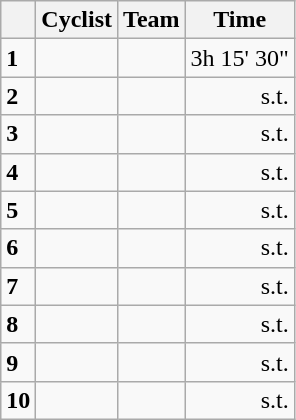<table class="wikitable">
<tr>
<th></th>
<th>Cyclist</th>
<th>Team</th>
<th>Time</th>
</tr>
<tr>
<td><strong>1</strong></td>
<td></td>
<td></td>
<td align=right>3h 15' 30"</td>
</tr>
<tr>
<td><strong>2</strong></td>
<td></td>
<td></td>
<td align=right>s.t.</td>
</tr>
<tr>
<td><strong>3</strong></td>
<td></td>
<td></td>
<td align=right>s.t.</td>
</tr>
<tr>
<td><strong>4</strong></td>
<td></td>
<td></td>
<td align=right>s.t.</td>
</tr>
<tr>
<td><strong>5</strong></td>
<td></td>
<td></td>
<td align=right>s.t.</td>
</tr>
<tr>
<td><strong>6</strong></td>
<td></td>
<td></td>
<td align=right>s.t.</td>
</tr>
<tr>
<td><strong>7</strong></td>
<td></td>
<td></td>
<td align=right>s.t.</td>
</tr>
<tr>
<td><strong>8</strong></td>
<td></td>
<td></td>
<td align=right>s.t.</td>
</tr>
<tr>
<td><strong>9</strong></td>
<td></td>
<td></td>
<td align=right>s.t.</td>
</tr>
<tr>
<td><strong>10</strong></td>
<td></td>
<td></td>
<td align=right>s.t.</td>
</tr>
</table>
